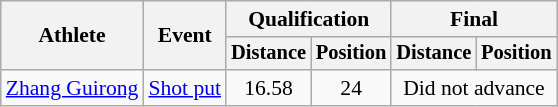<table class=wikitable style="font-size:90%">
<tr>
<th rowspan="2">Athlete</th>
<th rowspan="2">Event</th>
<th colspan="2">Qualification</th>
<th colspan="2">Final</th>
</tr>
<tr style="font-size:95%">
<th>Distance</th>
<th>Position</th>
<th>Distance</th>
<th>Position</th>
</tr>
<tr align=center>
<td align=left><a href='#'>Zhang Guirong</a></td>
<td align=left><a href='#'>Shot put</a></td>
<td>16.58</td>
<td>24</td>
<td colspan=2>Did not advance</td>
</tr>
</table>
